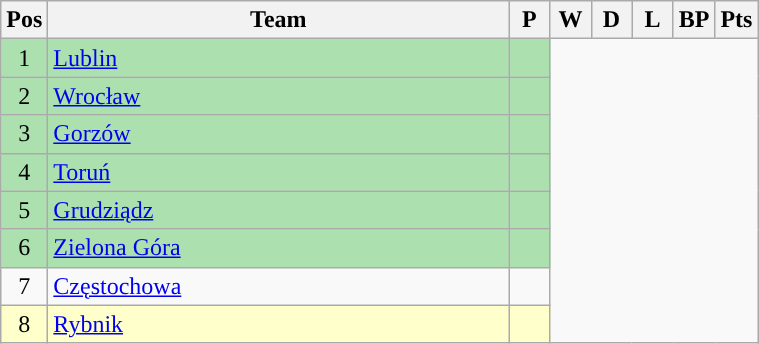<table class="wikitable" style="font-size: 100%">
<tr>
<th width=20>Pos</th>
<th width=300>Team</th>
<th width=20>P</th>
<th width=20>W</th>
<th width=20>D</th>
<th width=20>L</th>
<th width=20>BP</th>
<th width=20>Pts</th>
</tr>
<tr align=center style="background:#ACE1AF;">
<td>1</td>
<td align="left"><a href='#'>Lublin</a></td>
<td></td>
</tr>
<tr align=center style="background:#ACE1AF;">
<td>2</td>
<td align="left"><a href='#'>Wrocław</a></td>
<td></td>
</tr>
<tr align=center style="background:#ACE1AF;">
<td>3</td>
<td align="left"><a href='#'>Gorzów</a></td>
<td></td>
</tr>
<tr align=center style="background:#ACE1AF;">
<td>4</td>
<td align="left"><a href='#'>Toruń</a></td>
<td></td>
</tr>
<tr align=center style="background:#ACE1AF;">
<td>5</td>
<td align="left"><a href='#'>Grudziądz</a></td>
<td></td>
</tr>
<tr align=center style="background:#ACE1AF;">
<td>6</td>
<td align="left"><a href='#'>Zielona Góra</a></td>
<td></td>
</tr>
<tr align=center>
<td>7</td>
<td align="left"><a href='#'>Częstochowa</a></td>
<td></td>
</tr>
<tr align=center style="background: #ffffcc;">
<td>8</td>
<td align="left"><a href='#'>Rybnik</a></td>
<td></td>
</tr>
</table>
